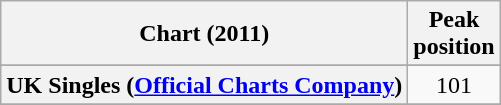<table class="wikitable sortable plainrowheaders">
<tr>
<th scope="col">Chart (2011)</th>
<th scope="col">Peak<br>position</th>
</tr>
<tr>
</tr>
<tr>
</tr>
<tr>
</tr>
<tr>
</tr>
<tr>
</tr>
<tr>
</tr>
<tr>
<th scope="row">UK Singles (<a href='#'>Official Charts Company</a>)</th>
<td align="center">101</td>
</tr>
<tr>
</tr>
</table>
